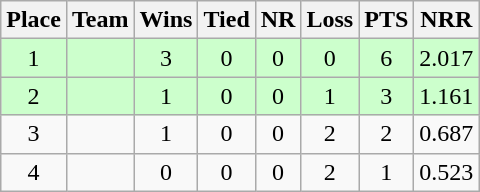<table class="wikitable">
<tr>
<th>Place</th>
<th>Team</th>
<th>Wins</th>
<th>Tied</th>
<th>NR</th>
<th>Loss</th>
<th>PTS</th>
<th>NRR</th>
</tr>
<tr align="center" bgcolor="ccffcc">
<td>1</td>
<td align="left"></td>
<td>3</td>
<td>0</td>
<td>0</td>
<td>0</td>
<td>6</td>
<td>2.017</td>
</tr>
<tr align="center" bgcolor="ccffcc">
<td>2</td>
<td align="left"></td>
<td>1</td>
<td>0</td>
<td>0</td>
<td>1</td>
<td>3</td>
<td>1.161</td>
</tr>
<tr align="center">
<td>3</td>
<td align="left"></td>
<td>1</td>
<td>0</td>
<td>0</td>
<td>2</td>
<td>2</td>
<td>0.687</td>
</tr>
<tr align="center">
<td>4</td>
<td align="left"></td>
<td>0</td>
<td>0</td>
<td>0</td>
<td>2</td>
<td>1</td>
<td>0.523</td>
</tr>
</table>
